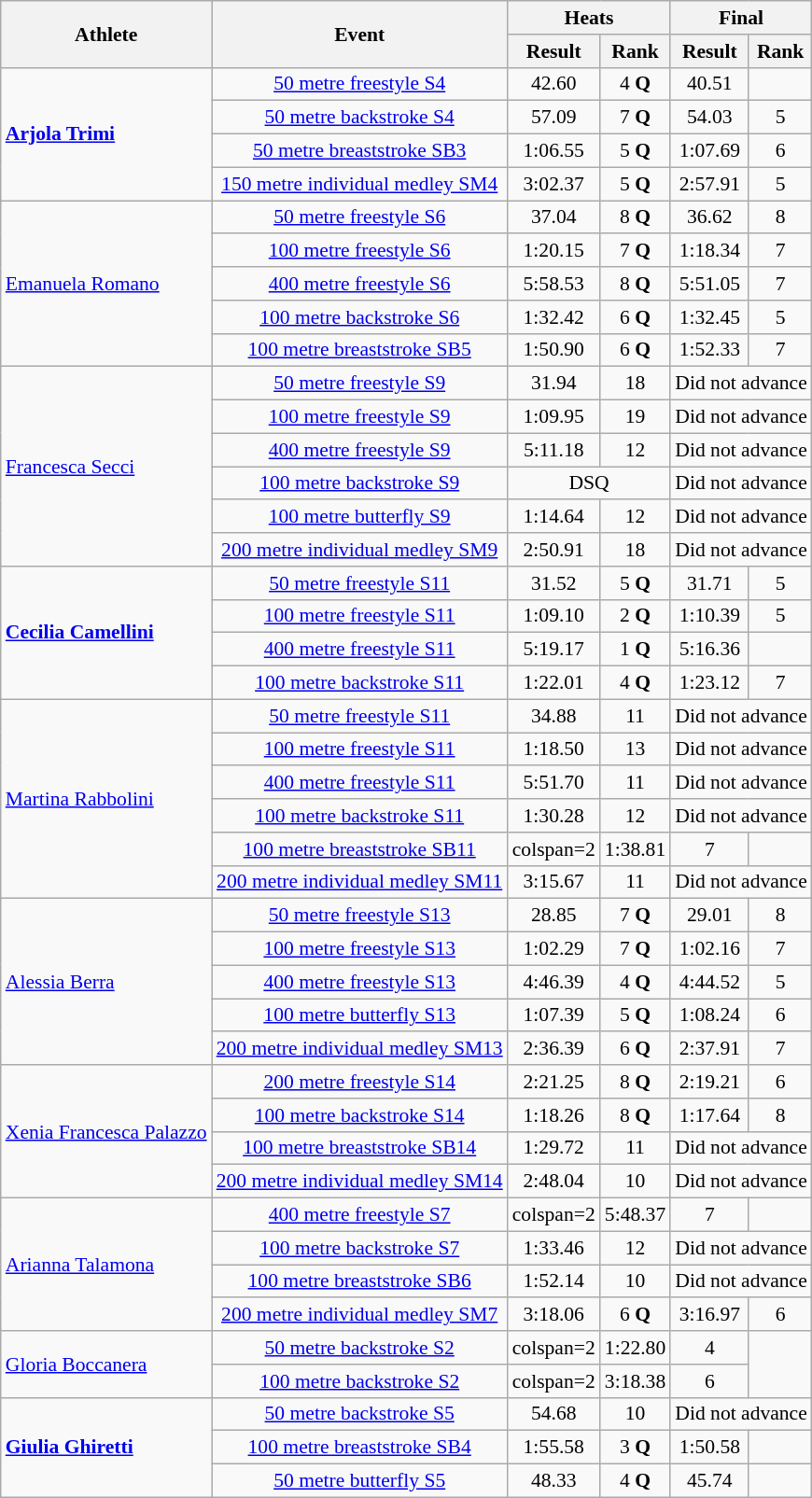<table class=wikitable style="font-size:90%">
<tr>
<th rowspan="2">Athlete</th>
<th rowspan="2">Event</th>
<th colspan="2">Heats</th>
<th colspan="2">Final</th>
</tr>
<tr>
<th>Result</th>
<th>Rank</th>
<th>Result</th>
<th>Rank</th>
</tr>
<tr align=center>
<td rowspan="4" align="left"><strong><a href='#'>Arjola Trimi</a></strong></td>
<td><a href='#'>50 metre freestyle S4</a></td>
<td>42.60</td>
<td>4 <strong>Q</strong></td>
<td>40.51</td>
<td></td>
</tr>
<tr align=center>
<td><a href='#'>50 metre backstroke S4</a></td>
<td>57.09</td>
<td>7 <strong>Q</strong></td>
<td>54.03</td>
<td>5</td>
</tr>
<tr align=center>
<td><a href='#'>50 metre breaststroke SB3</a></td>
<td>1:06.55</td>
<td>5 <strong>Q</strong></td>
<td>1:07.69</td>
<td>6</td>
</tr>
<tr align=center>
<td><a href='#'>150 metre individual medley SM4</a></td>
<td>3:02.37</td>
<td>5 <strong>Q</strong></td>
<td>2:57.91</td>
<td>5</td>
</tr>
<tr align=center>
<td rowspan="5" align="left"><a href='#'>Emanuela Romano</a></td>
<td><a href='#'>50 metre freestyle S6</a></td>
<td>37.04</td>
<td>8 <strong>Q</strong></td>
<td>36.62</td>
<td>8</td>
</tr>
<tr align=center>
<td><a href='#'>100 metre freestyle S6</a></td>
<td>1:20.15</td>
<td>7 <strong>Q</strong></td>
<td>1:18.34</td>
<td>7</td>
</tr>
<tr align=center>
<td><a href='#'>400 metre freestyle S6</a></td>
<td>5:58.53</td>
<td>8 <strong>Q</strong></td>
<td>5:51.05</td>
<td>7</td>
</tr>
<tr align=center>
<td><a href='#'>100 metre backstroke S6</a></td>
<td>1:32.42</td>
<td>6 <strong>Q</strong></td>
<td>1:32.45</td>
<td>5</td>
</tr>
<tr align=center>
<td><a href='#'>100 metre breaststroke SB5</a></td>
<td>1:50.90</td>
<td>6 <strong>Q</strong></td>
<td>1:52.33</td>
<td>7</td>
</tr>
<tr align=center>
<td rowspan="6" align="left"><a href='#'>Francesca Secci</a></td>
<td><a href='#'>50 metre freestyle S9</a></td>
<td>31.94</td>
<td>18</td>
<td colspan="2">Did not advance</td>
</tr>
<tr align=center>
<td><a href='#'>100 metre freestyle S9</a></td>
<td>1:09.95</td>
<td>19</td>
<td colspan=2>Did not advance</td>
</tr>
<tr align=center>
<td><a href='#'>400 metre freestyle S9</a></td>
<td>5:11.18</td>
<td>12</td>
<td colspan=2>Did not advance</td>
</tr>
<tr align=center>
<td><a href='#'>100 metre backstroke S9</a></td>
<td colspan="2">DSQ</td>
<td colspan="2">Did not advance</td>
</tr>
<tr align=center>
<td><a href='#'>100 metre butterfly S9</a></td>
<td>1:14.64</td>
<td>12</td>
<td colspan=2>Did not advance</td>
</tr>
<tr align=center>
<td><a href='#'>200 metre individual medley SM9</a></td>
<td>2:50.91</td>
<td>18</td>
<td colspan="2">Did not advance</td>
</tr>
<tr align="center">
<td rowspan="4" align="left"><strong><a href='#'>Cecilia Camellini</a></strong></td>
<td><a href='#'>50 metre freestyle S11</a></td>
<td>31.52</td>
<td>5 <strong>Q</strong></td>
<td>31.71</td>
<td>5</td>
</tr>
<tr align=center>
<td><a href='#'>100 metre freestyle S11</a></td>
<td>1:09.10</td>
<td>2 <strong>Q</strong></td>
<td>1:10.39</td>
<td>5</td>
</tr>
<tr align=center>
<td><a href='#'>400 metre freestyle S11</a></td>
<td>5:19.17</td>
<td>1 <strong>Q</strong></td>
<td>5:16.36</td>
<td></td>
</tr>
<tr align=center>
<td><a href='#'>100 metre backstroke S11</a></td>
<td>1:22.01</td>
<td>4 <strong>Q</strong></td>
<td>1:23.12</td>
<td>7</td>
</tr>
<tr align="center">
<td rowspan="6" align="left"><a href='#'>Martina Rabbolini</a></td>
<td><a href='#'>50 metre freestyle S11</a></td>
<td>34.88</td>
<td>11</td>
<td colspan="2">Did not advance</td>
</tr>
<tr align=center>
<td><a href='#'>100 metre freestyle S11</a></td>
<td>1:18.50</td>
<td>13</td>
<td colspan=2>Did not advance</td>
</tr>
<tr align=center>
<td><a href='#'>400 metre freestyle S11</a></td>
<td>5:51.70</td>
<td>11</td>
<td colspan=2>Did not advance</td>
</tr>
<tr align=center>
<td><a href='#'>100 metre backstroke S11</a></td>
<td>1:30.28</td>
<td>12</td>
<td colspan="2">Did not advance</td>
</tr>
<tr align=center>
<td><a href='#'>100 metre breaststroke SB11</a></td>
<td>colspan=2 </td>
<td>1:38.81</td>
<td>7</td>
</tr>
<tr align=center>
<td><a href='#'>200 metre individual medley SM11</a></td>
<td>3:15.67</td>
<td>11</td>
<td colspan="2">Did not advance</td>
</tr>
<tr align="center">
<td rowspan="5" align="left"><a href='#'>Alessia Berra</a></td>
<td><a href='#'>50 metre freestyle S13</a></td>
<td>28.85</td>
<td>7 <strong>Q</strong></td>
<td>29.01</td>
<td>8</td>
</tr>
<tr align=center>
<td><a href='#'>100 metre freestyle S13</a></td>
<td>1:02.29</td>
<td>7 <strong>Q</strong></td>
<td>1:02.16</td>
<td>7</td>
</tr>
<tr align=center>
<td><a href='#'>400 metre freestyle S13</a></td>
<td>4:46.39</td>
<td>4 <strong>Q</strong></td>
<td>4:44.52</td>
<td>5</td>
</tr>
<tr align=center>
<td><a href='#'>100 metre butterfly S13</a></td>
<td>1:07.39</td>
<td>5 <strong>Q</strong></td>
<td>1:08.24</td>
<td>6</td>
</tr>
<tr align=center>
<td><a href='#'>200 metre individual medley SM13</a></td>
<td>2:36.39</td>
<td>6 <strong>Q</strong></td>
<td>2:37.91</td>
<td>7</td>
</tr>
<tr align="center">
<td rowspan="4" align="left"><a href='#'>Xenia Francesca Palazzo</a></td>
<td><a href='#'>200 metre freestyle S14</a></td>
<td>2:21.25</td>
<td>8 <strong>Q</strong></td>
<td>2:19.21</td>
<td>6</td>
</tr>
<tr align=center>
<td><a href='#'>100 metre backstroke S14</a></td>
<td>1:18.26</td>
<td>8 <strong>Q</strong></td>
<td>1:17.64</td>
<td>8</td>
</tr>
<tr align=center>
<td><a href='#'>100 metre breaststroke SB14</a></td>
<td>1:29.72</td>
<td>11</td>
<td colspan=2>Did not advance</td>
</tr>
<tr align=center>
<td><a href='#'>200 metre individual medley SM14</a></td>
<td>2:48.04</td>
<td>10</td>
<td colspan=2>Did not advance</td>
</tr>
<tr align=center>
<td rowspan="4" align="left"><a href='#'>Arianna Talamona</a></td>
<td><a href='#'>400 metre freestyle S7</a></td>
<td>colspan=2 </td>
<td>5:48.37</td>
<td>7</td>
</tr>
<tr align=center>
<td><a href='#'>100 metre backstroke S7</a></td>
<td>1:33.46</td>
<td>12</td>
<td colspan=2>Did not advance</td>
</tr>
<tr align=center>
<td><a href='#'>100 metre breaststroke SB6</a></td>
<td>1:52.14</td>
<td>10</td>
<td colspan="2">Did not advance</td>
</tr>
<tr align=center>
<td><a href='#'>200 metre individual medley SM7</a></td>
<td>3:18.06</td>
<td>6 <strong>Q</strong></td>
<td>3:16.97</td>
<td>6</td>
</tr>
<tr align=center>
<td align=left rowspan=2><a href='#'>Gloria Boccanera</a></td>
<td><a href='#'>50 metre backstroke S2</a></td>
<td>colspan=2 </td>
<td>1:22.80</td>
<td>4</td>
</tr>
<tr align=center>
<td><a href='#'>100 metre backstroke S2</a></td>
<td>colspan=2 </td>
<td>3:18.38</td>
<td>6</td>
</tr>
<tr align=center>
<td rowspan="3" align="left"><strong><a href='#'>Giulia Ghiretti</a></strong></td>
<td><a href='#'>50 metre backstroke S5</a></td>
<td>54.68</td>
<td>10</td>
<td colspan=2>Did not advance</td>
</tr>
<tr align=center>
<td><a href='#'>100 metre breaststroke SB4</a></td>
<td>1:55.58</td>
<td>3 <strong>Q</strong></td>
<td>1:50.58</td>
<td></td>
</tr>
<tr align=center>
<td><a href='#'>50 metre butterfly S5</a></td>
<td>48.33</td>
<td>4 <strong>Q</strong></td>
<td>45.74</td>
<td></td>
</tr>
</table>
